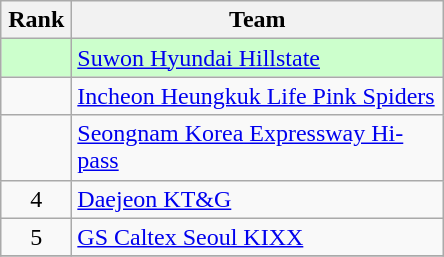<table class="wikitable" style="text-align: center;">
<tr>
<th width=40>Rank</th>
<th width=240>Team</th>
</tr>
<tr bgcolor=#ccffcc>
<td></td>
<td align=left><a href='#'>Suwon Hyundai Hillstate</a></td>
</tr>
<tr>
<td></td>
<td align=left><a href='#'>Incheon Heungkuk Life Pink Spiders</a></td>
</tr>
<tr>
<td></td>
<td align=left><a href='#'>Seongnam Korea Expressway Hi-pass</a></td>
</tr>
<tr>
<td>4</td>
<td align=left><a href='#'>Daejeon KT&G</a></td>
</tr>
<tr>
<td>5</td>
<td align=left><a href='#'>GS Caltex Seoul KIXX</a></td>
</tr>
<tr>
</tr>
</table>
